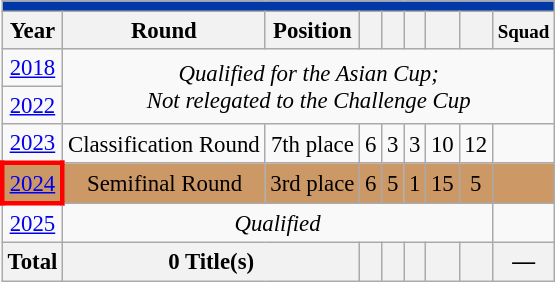<table class="wikitable" style="text-align: center; font-size:95%;">
<tr>
<th colspan=9 style="background:#0038A8; color:#FFFFFF;"><a href='#'></a></th>
</tr>
<tr>
<th>Year</th>
<th>Round</th>
<th>Position</th>
<th></th>
<th></th>
<th></th>
<th></th>
<th></th>
<th><small>Squad</small></th>
</tr>
<tr>
<td> <a href='#'>2018</a></td>
<td rowspan=2 colspan=8><em>Qualified for the Asian Cup;<br>Not relegated to the Challenge Cup</em></td>
</tr>
<tr>
<td> <a href='#'>2022</a></td>
</tr>
<tr>
<td> <a href='#'>2023</a></td>
<td>Classification Round</td>
<td>7th place</td>
<td>6</td>
<td>3</td>
<td>3</td>
<td>10</td>
<td>12</td>
<td></td>
</tr>
<tr bgcolor=#cc9966>
<td style="border: 3px solid red"> <a href='#'>2024</a></td>
<td>Semifinal Round</td>
<td>3rd place</td>
<td>6</td>
<td>5</td>
<td>1</td>
<td>15</td>
<td>5</td>
<td></td>
</tr>
<tr>
<td> <a href='#'>2025</a></td>
<td colspan=7><em>Qualified</em></td>
<td></td>
</tr>
<tr>
<th>Total</th>
<th colspan="2">0 Title(s)</th>
<th></th>
<th></th>
<th></th>
<th></th>
<th></th>
<th>—</th>
</tr>
</table>
